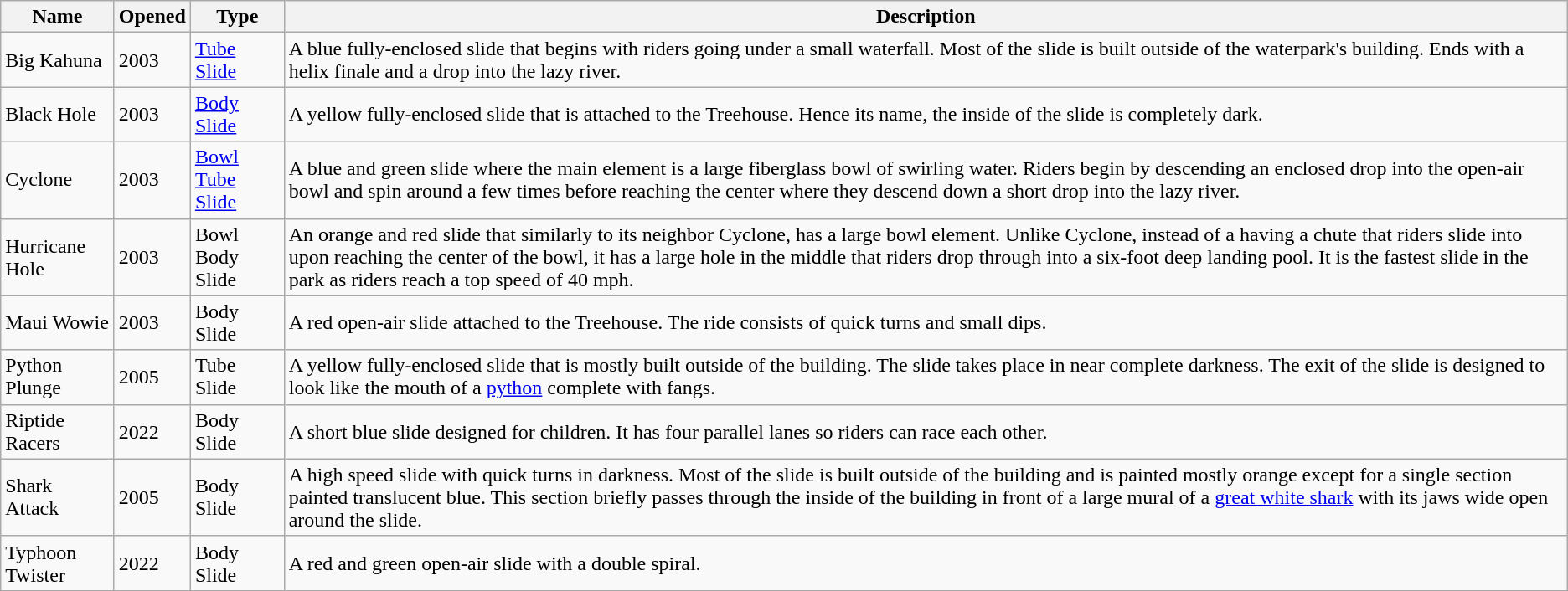<table class="wikitable">
<tr>
<th>Name</th>
<th>Opened</th>
<th>Type</th>
<th>Description</th>
</tr>
<tr>
<td>Big Kahuna</td>
<td>2003</td>
<td><a href='#'>Tube Slide</a></td>
<td>A blue fully-enclosed slide that begins with riders going under a small waterfall. Most of the slide is built outside of the waterpark's building. Ends with a helix finale and a drop into the lazy river.</td>
</tr>
<tr>
<td>Black Hole</td>
<td>2003</td>
<td><a href='#'>Body Slide</a></td>
<td>A yellow fully-enclosed slide that is attached to the Treehouse. Hence its name, the inside of the slide is completely dark.</td>
</tr>
<tr>
<td>Cyclone</td>
<td>2003</td>
<td><a href='#'>Bowl Tube Slide</a></td>
<td>A blue and green slide where the main element is a large fiberglass bowl of swirling water. Riders begin by descending an enclosed drop into the open-air bowl and spin around a few times before reaching the center where they descend down a short drop into the lazy river.</td>
</tr>
<tr>
<td>Hurricane Hole</td>
<td>2003</td>
<td>Bowl Body Slide</td>
<td>An orange and red slide that similarly to its neighbor Cyclone, has a large bowl element. Unlike Cyclone, instead of a having a chute that riders slide into upon reaching the center of the bowl, it has a large hole in the middle that riders drop through into a six-foot deep landing pool. It is the fastest slide in the park as riders reach a top speed of 40 mph.</td>
</tr>
<tr>
<td>Maui Wowie</td>
<td>2003</td>
<td>Body Slide</td>
<td>A red open-air slide attached to the Treehouse. The ride consists of quick turns and small dips.</td>
</tr>
<tr>
<td>Python Plunge</td>
<td>2005</td>
<td>Tube Slide</td>
<td>A yellow fully-enclosed slide that is mostly built outside of the building. The slide takes place in near complete darkness. The exit of the slide is designed to look like the mouth of a <a href='#'>python</a> complete with fangs.</td>
</tr>
<tr>
<td>Riptide Racers</td>
<td>2022</td>
<td>Body Slide</td>
<td>A short blue slide designed for children. It has four parallel lanes so riders can race each other.</td>
</tr>
<tr>
<td>Shark Attack</td>
<td>2005</td>
<td>Body Slide</td>
<td>A high speed slide with quick turns in darkness. Most of the slide is built outside of the building and is painted mostly orange except for a single section painted translucent blue. This section briefly passes through the inside of the building in front of a large mural of a <a href='#'>great white shark</a> with its jaws wide open around the slide.</td>
</tr>
<tr>
<td>Typhoon Twister</td>
<td>2022</td>
<td>Body Slide</td>
<td>A red and green open-air slide with a double spiral.</td>
</tr>
</table>
